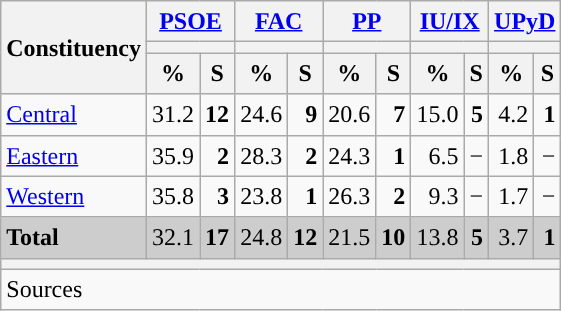<table class="wikitable sortable" style="text-align:right; line-height:20px;">
<tr>
<th rowspan="3">Constituency</th>
<th colspan="2" width="30px" class="unsortable"><a href='#'>PSOE</a></th>
<th colspan="2" width="30px" class="unsortable"><a href='#'>FAC</a></th>
<th colspan="2" width="30px" class="unsortable"><a href='#'>PP</a></th>
<th colspan="2" width="30px" class="unsortable"><a href='#'>IU/IX</a></th>
<th colspan="2" width="30px" class="unsortable"><a href='#'>UPyD</a></th>
</tr>
<tr>
<th colspan="2" style="background:"></th>
<th colspan="2" style="background:"></th>
<th colspan="2" style="background:"></th>
<th colspan="2" style="background:"></th>
<th colspan="2" style="background:"></th>
</tr>
<tr>
<th data-sort-type="number">%</th>
<th data-sort-type="number">S</th>
<th data-sort-type="number">%</th>
<th data-sort-type="number">S</th>
<th data-sort-type="number">%</th>
<th data-sort-type="number">S</th>
<th data-sort-type="number">%</th>
<th data-sort-type="number">S</th>
<th data-sort-type="number">%</th>
<th data-sort-type="number">S</th>
</tr>
<tr>
<td align="left"><a href='#'>Central</a></td>
<td style="background:">31.2</td>
<td><strong>12</strong></td>
<td>24.6</td>
<td><strong>9</strong></td>
<td>20.6</td>
<td><strong>7</strong></td>
<td>15.0</td>
<td><strong>5</strong></td>
<td>4.2</td>
<td><strong>1</strong></td>
</tr>
<tr>
<td align="left"><a href='#'>Eastern</a></td>
<td style="background:">35.9</td>
<td><strong>2</strong></td>
<td>28.3</td>
<td><strong>2</strong></td>
<td>24.3</td>
<td><strong>1</strong></td>
<td>6.5</td>
<td>−</td>
<td>1.8</td>
<td>−</td>
</tr>
<tr>
<td align="left"><a href='#'>Western</a></td>
<td style="background:">35.8</td>
<td><strong>3</strong></td>
<td>23.8</td>
<td><strong>1</strong></td>
<td>26.3</td>
<td><strong>2</strong></td>
<td>9.3</td>
<td>−</td>
<td>1.7</td>
<td>−</td>
</tr>
<tr style="background:#CDCDCD;">
<td align="left"><strong>Total</strong></td>
<td style="background:">32.1</td>
<td><strong>17</strong></td>
<td>24.8</td>
<td><strong>12</strong></td>
<td>21.5</td>
<td><strong>10</strong></td>
<td>13.8</td>
<td><strong>5</strong></td>
<td>3.7</td>
<td><strong>1</strong></td>
</tr>
<tr>
<th colspan="11"></th>
</tr>
<tr>
<th style="text-align:left; font-weight:normal; background:#F9F9F9" colspan="11">Sources</th>
</tr>
</table>
